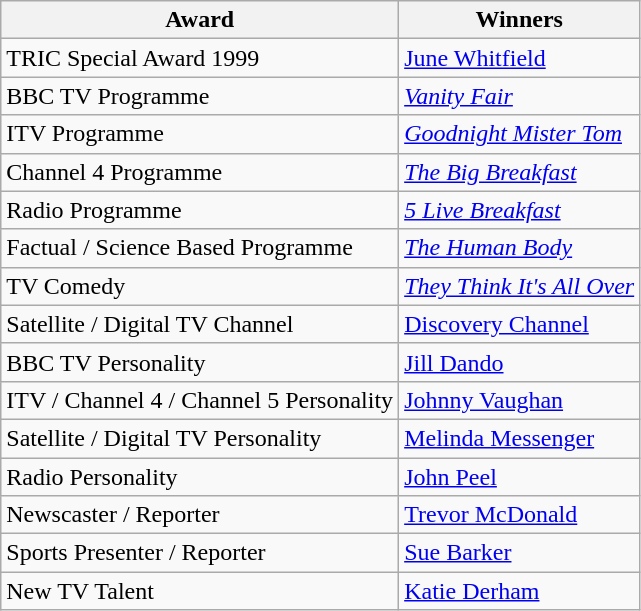<table class="wikitable">
<tr>
<th>Award</th>
<th>Winners</th>
</tr>
<tr>
<td>TRIC Special Award 1999</td>
<td><a href='#'>June Whitfield</a></td>
</tr>
<tr>
<td>BBC TV Programme</td>
<td><em><a href='#'>Vanity Fair</a></em></td>
</tr>
<tr>
<td>ITV Programme</td>
<td><em><a href='#'>Goodnight Mister Tom</a></em></td>
</tr>
<tr>
<td>Channel 4 Programme</td>
<td><em><a href='#'>The Big Breakfast</a></em></td>
</tr>
<tr>
<td>Radio Programme</td>
<td><em><a href='#'>5 Live Breakfast</a></em></td>
</tr>
<tr>
<td>Factual / Science Based Programme</td>
<td><em><a href='#'>The Human Body</a></em></td>
</tr>
<tr>
<td>TV Comedy</td>
<td><em><a href='#'>They Think It's All Over</a></em></td>
</tr>
<tr>
<td>Satellite / Digital TV Channel</td>
<td><a href='#'>Discovery Channel</a></td>
</tr>
<tr>
<td>BBC TV Personality</td>
<td><a href='#'>Jill Dando</a></td>
</tr>
<tr>
<td>ITV / Channel 4 / Channel 5 Personality</td>
<td><a href='#'>Johnny Vaughan</a></td>
</tr>
<tr>
<td>Satellite / Digital TV Personality</td>
<td><a href='#'>Melinda Messenger</a></td>
</tr>
<tr>
<td>Radio Personality</td>
<td><a href='#'>John Peel</a></td>
</tr>
<tr>
<td>Newscaster / Reporter</td>
<td><a href='#'>Trevor McDonald</a></td>
</tr>
<tr>
<td>Sports Presenter / Reporter</td>
<td><a href='#'>Sue Barker</a></td>
</tr>
<tr>
<td>New TV Talent</td>
<td><a href='#'>Katie Derham</a></td>
</tr>
</table>
